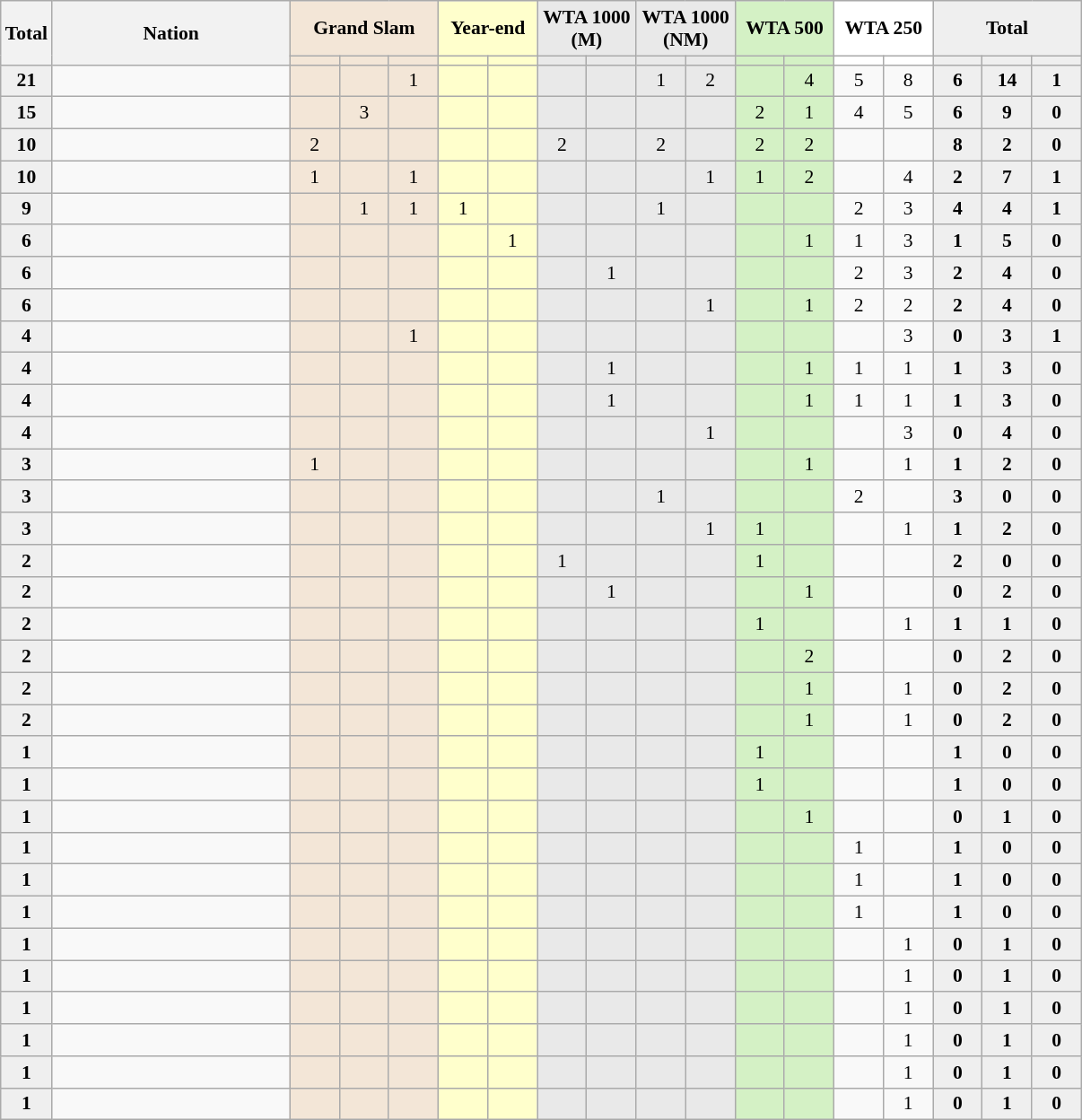<table class="sortable wikitable nowrap" style="font-size:90%">
<tr>
<th rowspan="2">Total</th>
<th rowspan="2" width=170>Nation</th>
<th style="background-color:#f3e6d7;" colspan="3">Grand Slam</th>
<th style="background-color:#ffc;" colspan="2">Year-end</th>
<th style="background-color:#e9e9e9;" colspan="2">WTA 1000 (M)</th>
<th style="background-color:#e9e9e9;" colspan="2">WTA 1000 (NM)</th>
<th style="background-color:#d4f1c5;" colspan="2">WTA 500</th>
<th style="background-color:#fff;" colspan="2">WTA 250</th>
<th style="background-color:#efefef;" colspan="3">Total</th>
</tr>
<tr>
<th style="width:30px; background-color:#f3e6d7;"></th>
<th style="width:30px; background-color:#f3e6d7;"></th>
<th style="width:30px; background-color:#f3e6d7;"></th>
<th style="width:30px; background-color:#ffc;"></th>
<th style="width:30px; background-color:#ffc;"></th>
<th style="width:30px; background-color:#e9e9e9;"></th>
<th style="width:30px; background-color:#e9e9e9;"></th>
<th style="width:30px; background-color:#e9e9e9;"></th>
<th style="width:30px; background-color:#e9e9e9;"></th>
<th style="width:30px; background-color:#d4f1c5;"></th>
<th style="width:30px; background-color:#d4f1c5;"></th>
<th style="width:30px; background-color:#fff;"></th>
<th style="width:30px; background-color:#fff;"></th>
<th style="width:30px; background-color:#efefef;"></th>
<th style="width:30px; background-color:#efefef;"></th>
<th style="width:30px; background-color:#efefef;"></th>
</tr>
<tr style="text-align:center">
<td style="background:#efefef;"><strong>21</strong></td>
<td style="text-align:left"></td>
<td style="background:#F3E6D7;"></td>
<td style="background:#F3E6D7;"></td>
<td style="background:#F3E6D7;">1</td>
<td style="background:#ffc;"></td>
<td style="background:#ffc;"></td>
<td style="background:#e9e9e9;"></td>
<td style="background:#e9e9e9;"></td>
<td style="background:#E9E9E9;">1</td>
<td style="background:#E9E9E9;">2</td>
<td style="background:#D4F1C5;"></td>
<td style="background:#D4F1C5;">4</td>
<td>5</td>
<td>8</td>
<td style="background:#efefef;"><strong>6</strong></td>
<td style="background:#efefef;"><strong>14</strong></td>
<td style="background:#efefef;"><strong>1</strong></td>
</tr>
<tr style="text-align:center">
<td style="background:#efefef;"><strong>15</strong></td>
<td style="text-align:left"></td>
<td style="background:#F3E6D7;"></td>
<td style="background:#F3E6D7;">3</td>
<td style="background:#F3E6D7;"></td>
<td style="background:#ffc;"></td>
<td style="background:#ffc;"></td>
<td style="background:#e9e9e9;"></td>
<td style="background:#e9e9e9;"></td>
<td style="background:#E9E9E9;"></td>
<td style="background:#E9E9E9;"></td>
<td style="background:#D4F1C5;">2</td>
<td style="background:#D4F1C5;">1</td>
<td>4</td>
<td>5</td>
<td style="background:#efefef;"><strong>6</strong></td>
<td style="background:#efefef;"><strong>9</strong></td>
<td style="background:#efefef;"><strong>0</strong></td>
</tr>
<tr style="text-align:center">
<td style="background:#efefef;"><strong>10</strong></td>
<td style="text-align:left"></td>
<td style="background:#F3E6D7;">2</td>
<td style="background:#F3E6D7;"></td>
<td style="background:#F3E6D7;"></td>
<td style="background:#ffc;"></td>
<td style="background:#ffc;"></td>
<td style="background:#e9e9e9;">2</td>
<td style="background:#e9e9e9;"></td>
<td style="background:#E9E9E9;">2</td>
<td style="background:#E9E9E9;"></td>
<td style="background:#D4F1C5;">2</td>
<td style="background:#D4F1C5;">2</td>
<td></td>
<td></td>
<td style="background:#efefef;"><strong>8</strong></td>
<td style="background:#efefef;"><strong>2</strong></td>
<td style="background:#efefef;"><strong>0</strong></td>
</tr>
<tr style="text-align:center">
<td style="background:#efefef;"><strong>10</strong></td>
<td style="text-align:left"></td>
<td style="background:#F3E6D7;">1</td>
<td style="background:#F3E6D7;"></td>
<td style="background:#F3E6D7;">1</td>
<td style="background:#ffc;"></td>
<td style="background:#ffc;"></td>
<td style="background:#e9e9e9;"></td>
<td style="background:#e9e9e9;"></td>
<td style="background:#E9E9E9;"></td>
<td style="background:#E9E9E9;">1</td>
<td style="background:#D4F1C5;">1</td>
<td style="background:#D4F1C5;">2</td>
<td></td>
<td>4</td>
<td style="background:#efefef;"><strong>2</strong></td>
<td style="background:#efefef;"><strong>7</strong></td>
<td style="background:#efefef;"><strong>1</strong></td>
</tr>
<tr style="text-align:center">
<td style="background:#efefef;"><strong>9</strong></td>
<td style="text-align:left"></td>
<td style="background:#F3E6D7;"></td>
<td style="background:#F3E6D7;">1</td>
<td style="background:#F3E6D7;">1</td>
<td style="background:#ffc;">1</td>
<td style="background:#ffc;"></td>
<td style="background:#e9e9e9;"></td>
<td style="background:#e9e9e9;"></td>
<td style="background:#E9E9E9;">1</td>
<td style="background:#E9E9E9;"></td>
<td style="background:#D4F1C5;"></td>
<td style="background:#D4F1C5;"></td>
<td>2</td>
<td>3</td>
<td style="background:#efefef;"><strong>4</strong></td>
<td style="background:#efefef;"><strong>4</strong></td>
<td style="background:#efefef;"><strong>1</strong></td>
</tr>
<tr style="text-align:center">
<td style="background:#efefef;"><strong>6</strong></td>
<td style="text-align:left"></td>
<td style="background:#F3E6D7;"></td>
<td style="background:#F3E6D7;"></td>
<td style="background:#F3E6D7;"></td>
<td style="background:#ffc;"></td>
<td style="background:#ffc;">1</td>
<td style="background:#e9e9e9;"></td>
<td style="background:#e9e9e9;"></td>
<td style="background:#E9E9E9;"></td>
<td style="background:#E9E9E9;"></td>
<td style="background:#D4F1C5;"></td>
<td style="background:#D4F1C5;">1</td>
<td>1</td>
<td>3</td>
<td style="background:#efefef;"><strong>1</strong></td>
<td style="background:#efefef;"><strong>5</strong></td>
<td style="background:#efefef;"><strong>0</strong></td>
</tr>
<tr style="text-align:center">
<td style="background:#efefef;"><strong>6</strong></td>
<td style="text-align:left"></td>
<td style="background:#F3E6D7;"></td>
<td style="background:#F3E6D7;"></td>
<td style="background:#F3E6D7;"></td>
<td style="background:#ffc;"></td>
<td style="background:#ffc;"></td>
<td style="background:#e9e9e9;"></td>
<td style="background:#e9e9e9;">1</td>
<td style="background:#E9E9E9;"></td>
<td style="background:#E9E9E9;"></td>
<td style="background:#D4F1C5;"></td>
<td style="background:#D4F1C5;"></td>
<td>2</td>
<td>3</td>
<td style="background:#efefef;"><strong>2</strong></td>
<td style="background:#efefef;"><strong>4</strong></td>
<td style="background:#efefef;"><strong>0</strong></td>
</tr>
<tr style="text-align:center">
<td style="background:#efefef;"><strong>6</strong></td>
<td style="text-align:left"></td>
<td style="background:#F3E6D7;"></td>
<td style="background:#F3E6D7;"></td>
<td style="background:#F3E6D7;"></td>
<td style="background:#ffc;"></td>
<td style="background:#ffc;"></td>
<td style="background:#e9e9e9;"></td>
<td style="background:#e9e9e9;"></td>
<td style="background:#E9E9E9;"></td>
<td style="background:#E9E9E9;">1</td>
<td style="background:#D4F1C5;"></td>
<td style="background:#D4F1C5;">1</td>
<td>2</td>
<td>2</td>
<td style="background:#efefef;"><strong>2</strong></td>
<td style="background:#efefef;"><strong>4</strong></td>
<td style="background:#efefef;"><strong>0</strong></td>
</tr>
<tr style="text-align:center">
<td style="background:#efefef;"><strong>4</strong></td>
<td style="text-align:left"></td>
<td style="background:#F3E6D7;"></td>
<td style="background:#F3E6D7;"></td>
<td style="background:#F3E6D7;">1</td>
<td style="background:#ffc;"></td>
<td style="background:#ffc;"></td>
<td style="background:#e9e9e9;"></td>
<td style="background:#e9e9e9;"></td>
<td style="background:#E9E9E9;"></td>
<td style="background:#E9E9E9;"></td>
<td style="background:#D4F1C5;"></td>
<td style="background:#D4F1C5;"></td>
<td></td>
<td>3</td>
<td style="background:#efefef;"><strong>0</strong></td>
<td style="background:#efefef;"><strong>3</strong></td>
<td style="background:#efefef;"><strong>1</strong></td>
</tr>
<tr style="text-align:center">
<td style="background:#efefef;"><strong>4</strong></td>
<td style="text-align:left"></td>
<td style="background:#F3E6D7;"></td>
<td style="background:#F3E6D7;"></td>
<td style="background:#F3E6D7;"></td>
<td style="background:#ffc;"></td>
<td style="background:#ffc;"></td>
<td style="background:#e9e9e9;"></td>
<td style="background:#e9e9e9;">1</td>
<td style="background:#E9E9E9;"></td>
<td style="background:#E9E9E9;"></td>
<td style="background:#D4F1C5;"></td>
<td style="background:#D4F1C5;">1</td>
<td>1</td>
<td>1</td>
<td style="background:#efefef;"><strong>1</strong></td>
<td style="background:#efefef;"><strong>3</strong></td>
<td style="background:#efefef;"><strong>0</strong></td>
</tr>
<tr style="text-align:center">
<td style="background:#efefef;"><strong>4</strong></td>
<td style="text-align:left"></td>
<td style="background:#F3E6D7;"></td>
<td style="background:#F3E6D7;"></td>
<td style="background:#F3E6D7;"></td>
<td style="background:#ffc;"></td>
<td style="background:#ffc;"></td>
<td style="background:#e9e9e9;"></td>
<td style="background:#e9e9e9;">1</td>
<td style="background:#E9E9E9;"></td>
<td style="background:#E9E9E9;"></td>
<td style="background:#D4F1C5;"></td>
<td style="background:#D4F1C5;">1</td>
<td>1</td>
<td>1</td>
<td style="background:#efefef;"><strong>1</strong></td>
<td style="background:#efefef;"><strong>3</strong></td>
<td style="background:#efefef;"><strong>0</strong></td>
</tr>
<tr style="text-align:center">
<td style="background:#efefef;"><strong>4</strong></td>
<td style="text-align:left"></td>
<td style="background:#F3E6D7;"></td>
<td style="background:#F3E6D7;"></td>
<td style="background:#F3E6D7;"></td>
<td style="background:#ffc;"></td>
<td style="background:#ffc;"></td>
<td style="background:#e9e9e9;"></td>
<td style="background:#e9e9e9;"></td>
<td style="background:#E9E9E9;"></td>
<td style="background:#E9E9E9;">1</td>
<td style="background:#D4F1C5;"></td>
<td style="background:#D4F1C5;"></td>
<td></td>
<td>3</td>
<td style="background:#efefef;"><strong>0</strong></td>
<td style="background:#efefef;"><strong>4</strong></td>
<td style="background:#efefef;"><strong>0</strong></td>
</tr>
<tr style="text-align:center">
<td style="background:#efefef;"><strong>3</strong></td>
<td style="text-align:left"></td>
<td style="background:#F3E6D7;">1</td>
<td style="background:#F3E6D7;"></td>
<td style="background:#F3E6D7;"></td>
<td style="background:#ffc;"></td>
<td style="background:#ffc;"></td>
<td style="background:#e9e9e9;"></td>
<td style="background:#e9e9e9;"></td>
<td style="background:#E9E9E9;"></td>
<td style="background:#E9E9E9;"></td>
<td style="background:#D4F1C5;"></td>
<td style="background:#D4F1C5;">1</td>
<td></td>
<td>1</td>
<td style="background:#efefef;"><strong>1</strong></td>
<td style="background:#efefef;"><strong>2</strong></td>
<td style="background:#efefef;"><strong>0</strong></td>
</tr>
<tr style="text-align:center">
<td style="background:#efefef;"><strong>3</strong></td>
<td style="text-align:left"></td>
<td style="background:#F3E6D7;"></td>
<td style="background:#F3E6D7;"></td>
<td style="background:#F3E6D7;"></td>
<td style="background:#ffc;"></td>
<td style="background:#ffc;"></td>
<td style="background:#e9e9e9;"></td>
<td style="background:#e9e9e9;"></td>
<td style="background:#E9E9E9;">1</td>
<td style="background:#E9E9E9;"></td>
<td style="background:#D4F1C5;"></td>
<td style="background:#D4F1C5;"></td>
<td>2</td>
<td></td>
<td style="background:#efefef;"><strong>3</strong></td>
<td style="background:#efefef;"><strong>0</strong></td>
<td style="background:#efefef;"><strong>0</strong></td>
</tr>
<tr style="text-align:center">
<td style="background:#efefef;"><strong>3</strong></td>
<td style="text-align:left"></td>
<td style="background:#F3E6D7;"></td>
<td style="background:#F3E6D7;"></td>
<td style="background:#F3E6D7;"></td>
<td style="background:#ffc;"></td>
<td style="background:#ffc;"></td>
<td style="background:#e9e9e9;"></td>
<td style="background:#e9e9e9;"></td>
<td style="background:#E9E9E9;"></td>
<td style="background:#E9E9E9;">1</td>
<td style="background:#D4F1C5;">1</td>
<td style="background:#D4F1C5;"></td>
<td></td>
<td>1</td>
<td style="background:#efefef;"><strong>1</strong></td>
<td style="background:#efefef;"><strong>2</strong></td>
<td style="background:#efefef;"><strong>0</strong></td>
</tr>
<tr style="text-align:center">
<td style="background:#efefef;"><strong>2</strong></td>
<td style="text-align:left"></td>
<td style="background:#F3E6D7;"></td>
<td style="background:#F3E6D7;"></td>
<td style="background:#F3E6D7;"></td>
<td style="background:#ffc;"></td>
<td style="background:#ffc;"></td>
<td style="background:#e9e9e9;">1</td>
<td style="background:#e9e9e9;"></td>
<td style="background:#E9E9E9;"></td>
<td style="background:#E9E9E9;"></td>
<td style="background:#D4F1C5;">1</td>
<td style="background:#D4F1C5;"></td>
<td></td>
<td></td>
<td style="background:#efefef;"><strong>2</strong></td>
<td style="background:#efefef;"><strong>0</strong></td>
<td style="background:#efefef;"><strong>0</strong></td>
</tr>
<tr style="text-align:center">
<td style="background:#efefef;"><strong>2</strong></td>
<td style="text-align:left"></td>
<td style="background:#F3E6D7;"></td>
<td style="background:#F3E6D7;"></td>
<td style="background:#F3E6D7;"></td>
<td style="background:#ffc;"></td>
<td style="background:#ffc;"></td>
<td style="background:#e9e9e9;"></td>
<td style="background:#e9e9e9;">1</td>
<td style="background:#E9E9E9;"></td>
<td style="background:#E9E9E9;"></td>
<td style="background:#D4F1C5;"></td>
<td style="background:#D4F1C5;">1</td>
<td></td>
<td></td>
<td style="background:#efefef;"><strong>0</strong></td>
<td style="background:#efefef;"><strong>2</strong></td>
<td style="background:#efefef;"><strong>0</strong></td>
</tr>
<tr style="text-align:center">
<td style="background:#efefef;"><strong>2</strong></td>
<td style="text-align:left"></td>
<td style="background:#F3E6D7;"></td>
<td style="background:#F3E6D7;"></td>
<td style="background:#F3E6D7;"></td>
<td style="background:#ffc;"></td>
<td style="background:#ffc;"></td>
<td style="background:#e9e9e9;"></td>
<td style="background:#e9e9e9;"></td>
<td style="background:#E9E9E9;"></td>
<td style="background:#E9E9E9;"></td>
<td style="background:#D4F1C5;">1</td>
<td style="background:#D4F1C5;"></td>
<td></td>
<td>1</td>
<td style="background:#efefef;"><strong>1</strong></td>
<td style="background:#efefef;"><strong>1</strong></td>
<td style="background:#efefef;"><strong>0</strong></td>
</tr>
<tr style="text-align:center">
<td style="background:#efefef;"><strong>2</strong></td>
<td style="text-align:left"></td>
<td style="background:#F3E6D7;"></td>
<td style="background:#F3E6D7;"></td>
<td style="background:#F3E6D7;"></td>
<td style="background:#ffc;"></td>
<td style="background:#ffc;"></td>
<td style="background:#e9e9e9;"></td>
<td style="background:#e9e9e9;"></td>
<td style="background:#E9E9E9;"></td>
<td style="background:#E9E9E9;"></td>
<td style="background:#D4F1C5;"></td>
<td style="background:#D4F1C5;">2</td>
<td></td>
<td></td>
<td style="background:#efefef;"><strong>0</strong></td>
<td style="background:#efefef;"><strong>2</strong></td>
<td style="background:#efefef;"><strong>0</strong></td>
</tr>
<tr style="text-align:center">
<td style="background:#efefef;"><strong>2</strong></td>
<td style="text-align:left"></td>
<td style="background:#F3E6D7;"></td>
<td style="background:#F3E6D7;"></td>
<td style="background:#F3E6D7;"></td>
<td style="background:#ffc;"></td>
<td style="background:#ffc;"></td>
<td style="background:#e9e9e9;"></td>
<td style="background:#e9e9e9;"></td>
<td style="background:#E9E9E9;"></td>
<td style="background:#E9E9E9;"></td>
<td style="background:#D4F1C5;"></td>
<td style="background:#D4F1C5;">1</td>
<td></td>
<td>1</td>
<td style="background:#efefef;"><strong>0</strong></td>
<td style="background:#efefef;"><strong>2</strong></td>
<td style="background:#efefef;"><strong>0</strong></td>
</tr>
<tr style="text-align:center">
<td style="background:#efefef;"><strong>2</strong></td>
<td style="text-align:left"></td>
<td style="background:#F3E6D7;"></td>
<td style="background:#F3E6D7;"></td>
<td style="background:#F3E6D7;"></td>
<td style="background:#ffc;"></td>
<td style="background:#ffc;"></td>
<td style="background:#e9e9e9;"></td>
<td style="background:#e9e9e9;"></td>
<td style="background:#E9E9E9;"></td>
<td style="background:#E9E9E9;"></td>
<td style="background:#D4F1C5;"></td>
<td style="background:#D4F1C5;">1</td>
<td></td>
<td>1</td>
<td style="background:#efefef;"><strong>0</strong></td>
<td style="background:#efefef;"><strong>2</strong></td>
<td style="background:#efefef;"><strong>0</strong></td>
</tr>
<tr style="text-align:center">
<td style="background:#efefef;"><strong>1</strong></td>
<td style="text-align:left"></td>
<td style="background:#F3E6D7;"></td>
<td style="background:#F3E6D7;"></td>
<td style="background:#F3E6D7;"></td>
<td style="background:#ffc;"></td>
<td style="background:#ffc;"></td>
<td style="background:#e9e9e9;"></td>
<td style="background:#e9e9e9;"></td>
<td style="background:#E9E9E9;"></td>
<td style="background:#E9E9E9;"></td>
<td style="background:#D4F1C5;">1</td>
<td style="background:#D4F1C5;"></td>
<td></td>
<td></td>
<td style="background:#efefef;"><strong>1</strong></td>
<td style="background:#efefef;"><strong>0</strong></td>
<td style="background:#efefef;"><strong>0</strong></td>
</tr>
<tr style="text-align:center">
<td style="background:#efefef;"><strong>1</strong></td>
<td style="text-align:left"></td>
<td style="background:#F3E6D7;"></td>
<td style="background:#F3E6D7;"></td>
<td style="background:#F3E6D7;"></td>
<td style="background:#ffc;"></td>
<td style="background:#ffc;"></td>
<td style="background:#e9e9e9;"></td>
<td style="background:#e9e9e9;"></td>
<td style="background:#E9E9E9;"></td>
<td style="background:#E9E9E9;"></td>
<td style="background:#D4F1C5;">1</td>
<td style="background:#D4F1C5;"></td>
<td></td>
<td></td>
<td style="background:#efefef;"><strong>1</strong></td>
<td style="background:#efefef;"><strong>0</strong></td>
<td style="background:#efefef;"><strong>0</strong></td>
</tr>
<tr style="text-align:center">
<td style="background:#efefef;"><strong>1</strong></td>
<td style="text-align:left"></td>
<td style="background:#F3E6D7;"></td>
<td style="background:#F3E6D7;"></td>
<td style="background:#F3E6D7;"></td>
<td style="background:#ffc;"></td>
<td style="background:#ffc;"></td>
<td style="background:#e9e9e9;"></td>
<td style="background:#e9e9e9;"></td>
<td style="background:#E9E9E9;"></td>
<td style="background:#E9E9E9;"></td>
<td style="background:#D4F1C5;"></td>
<td style="background:#D4F1C5;">1</td>
<td></td>
<td></td>
<td style="background:#efefef;"><strong>0</strong></td>
<td style="background:#efefef;"><strong>1</strong></td>
<td style="background:#efefef;"><strong>0</strong></td>
</tr>
<tr style="text-align:center">
<td style="background:#efefef;"><strong>1</strong></td>
<td style="text-align:left"></td>
<td style="background:#F3E6D7;"></td>
<td style="background:#F3E6D7;"></td>
<td style="background:#F3E6D7;"></td>
<td style="background:#ffc;"></td>
<td style="background:#ffc;"></td>
<td style="background:#e9e9e9;"></td>
<td style="background:#e9e9e9;"></td>
<td style="background:#E9E9E9;"></td>
<td style="background:#E9E9E9;"></td>
<td style="background:#D4F1C5;"></td>
<td style="background:#D4F1C5;"></td>
<td>1</td>
<td></td>
<td style="background:#efefef;"><strong>1</strong></td>
<td style="background:#efefef;"><strong>0</strong></td>
<td style="background:#efefef;"><strong>0</strong></td>
</tr>
<tr style="text-align:center">
<td style="background:#efefef;"><strong>1</strong></td>
<td style="text-align:left"></td>
<td style="background:#F3E6D7;"></td>
<td style="background:#F3E6D7;"></td>
<td style="background:#F3E6D7;"></td>
<td style="background:#ffc;"></td>
<td style="background:#ffc;"></td>
<td style="background:#e9e9e9;"></td>
<td style="background:#e9e9e9;"></td>
<td style="background:#E9E9E9;"></td>
<td style="background:#E9E9E9;"></td>
<td style="background:#D4F1C5;"></td>
<td style="background:#D4F1C5;"></td>
<td>1</td>
<td></td>
<td style="background:#efefef;"><strong>1</strong></td>
<td style="background:#efefef;"><strong>0</strong></td>
<td style="background:#efefef;"><strong>0</strong></td>
</tr>
<tr style="text-align:center">
<td style="background:#efefef;"><strong>1</strong></td>
<td style="text-align:left"></td>
<td style="background:#F3E6D7;"></td>
<td style="background:#F3E6D7;"></td>
<td style="background:#F3E6D7;"></td>
<td style="background:#ffc;"></td>
<td style="background:#ffc;"></td>
<td style="background:#e9e9e9;"></td>
<td style="background:#e9e9e9;"></td>
<td style="background:#E9E9E9;"></td>
<td style="background:#E9E9E9;"></td>
<td style="background:#D4F1C5;"></td>
<td style="background:#D4F1C5;"></td>
<td>1</td>
<td></td>
<td style="background:#efefef;"><strong>1</strong></td>
<td style="background:#efefef;"><strong>0</strong></td>
<td style="background:#efefef;"><strong>0</strong></td>
</tr>
<tr style="text-align:center">
<td style="background:#efefef;"><strong>1</strong></td>
<td style="text-align:left"></td>
<td style="background:#F3E6D7;"></td>
<td style="background:#F3E6D7;"></td>
<td style="background:#F3E6D7;"></td>
<td style="background:#ffc;"></td>
<td style="background:#ffc;"></td>
<td style="background:#e9e9e9;"></td>
<td style="background:#e9e9e9;"></td>
<td style="background:#E9E9E9;"></td>
<td style="background:#E9E9E9;"></td>
<td style="background:#D4F1C5;"></td>
<td style="background:#D4F1C5;"></td>
<td></td>
<td>1</td>
<td style="background:#efefef;"><strong>0</strong></td>
<td style="background:#efefef;"><strong>1</strong></td>
<td style="background:#efefef;"><strong>0</strong></td>
</tr>
<tr style="text-align:center">
<td style="background:#efefef;"><strong>1</strong></td>
<td style="text-align:left"></td>
<td style="background:#F3E6D7;"></td>
<td style="background:#F3E6D7;"></td>
<td style="background:#F3E6D7;"></td>
<td style="background:#ffc;"></td>
<td style="background:#ffc;"></td>
<td style="background:#e9e9e9;"></td>
<td style="background:#e9e9e9;"></td>
<td style="background:#E9E9E9;"></td>
<td style="background:#E9E9E9;"></td>
<td style="background:#D4F1C5;"></td>
<td style="background:#D4F1C5;"></td>
<td></td>
<td>1</td>
<td style="background:#efefef;"><strong>0</strong></td>
<td style="background:#efefef;"><strong>1</strong></td>
<td style="background:#efefef;"><strong>0</strong></td>
</tr>
<tr style="text-align:center">
<td style="background:#efefef;"><strong>1</strong></td>
<td style="text-align:left"></td>
<td style="background:#F3E6D7;"></td>
<td style="background:#F3E6D7;"></td>
<td style="background:#F3E6D7;"></td>
<td style="background:#ffc;"></td>
<td style="background:#ffc;"></td>
<td style="background:#e9e9e9;"></td>
<td style="background:#e9e9e9;"></td>
<td style="background:#E9E9E9;"></td>
<td style="background:#E9E9E9;"></td>
<td style="background:#D4F1C5;"></td>
<td style="background:#D4F1C5;"></td>
<td></td>
<td>1</td>
<td style="background:#efefef;"><strong>0</strong></td>
<td style="background:#efefef;"><strong>1</strong></td>
<td style="background:#efefef;"><strong>0</strong></td>
</tr>
<tr style="text-align:center">
<td style="background:#efefef;"><strong>1</strong></td>
<td style="text-align:left"></td>
<td style="background:#F3E6D7;"></td>
<td style="background:#F3E6D7;"></td>
<td style="background:#F3E6D7;"></td>
<td style="background:#ffc;"></td>
<td style="background:#ffc;"></td>
<td style="background:#e9e9e9;"></td>
<td style="background:#e9e9e9;"></td>
<td style="background:#E9E9E9;"></td>
<td style="background:#E9E9E9;"></td>
<td style="background:#D4F1C5;"></td>
<td style="background:#D4F1C5;"></td>
<td></td>
<td>1</td>
<td style="background:#efefef;"><strong>0</strong></td>
<td style="background:#efefef;"><strong>1</strong></td>
<td style="background:#efefef;"><strong>0</strong></td>
</tr>
<tr style="text-align:center">
<td style="background:#efefef;"><strong>1</strong></td>
<td style="text-align:left"></td>
<td style="background:#F3E6D7;"></td>
<td style="background:#F3E6D7;"></td>
<td style="background:#F3E6D7;"></td>
<td style="background:#ffc;"></td>
<td style="background:#ffc;"></td>
<td style="background:#e9e9e9;"></td>
<td style="background:#e9e9e9;"></td>
<td style="background:#E9E9E9;"></td>
<td style="background:#E9E9E9;"></td>
<td style="background:#D4F1C5;"></td>
<td style="background:#D4F1C5;"></td>
<td></td>
<td>1</td>
<td style="background:#efefef;"><strong>0</strong></td>
<td style="background:#efefef;"><strong>1</strong></td>
<td style="background:#efefef;"><strong>0</strong></td>
</tr>
<tr style="text-align:center">
<td style="background:#efefef;"><strong>1</strong></td>
<td style="text-align:left"></td>
<td style="background:#F3E6D7;"></td>
<td style="background:#F3E6D7;"></td>
<td style="background:#F3E6D7;"></td>
<td style="background:#ffc;"></td>
<td style="background:#ffc;"></td>
<td style="background:#e9e9e9;"></td>
<td style="background:#e9e9e9;"></td>
<td style="background:#E9E9E9;"></td>
<td style="background:#E9E9E9;"></td>
<td style="background:#D4F1C5;"></td>
<td style="background:#D4F1C5;"></td>
<td></td>
<td>1</td>
<td style="background:#efefef;"><strong>0</strong></td>
<td style="background:#efefef;"><strong>1</strong></td>
<td style="background:#efefef;"><strong>0</strong></td>
</tr>
</table>
